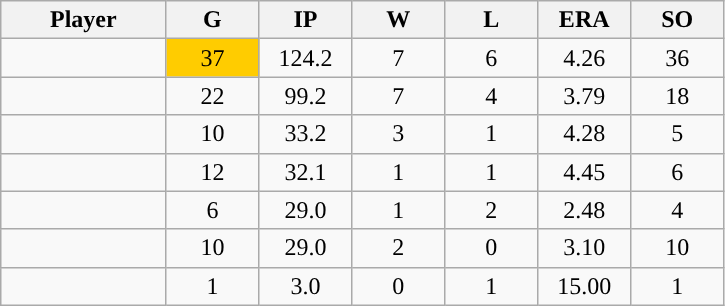<table class="wikitable sortable">
<tr>
<th bgcolor="#DDDDFF" width="16%">Player</th>
<th bgcolor="#DDDDFF" width="9%">G</th>
<th bgcolor="#DDDDFF" width="9%">IP</th>
<th bgcolor="#DDDDFF" width="9%">W</th>
<th bgcolor="#DDDDFF" width="9%">L</th>
<th bgcolor="#DDDDFF" width="9%">ERA</th>
<th bgcolor="#DDDDFF" width="9%">SO</th>
</tr>
<tr align="center">
<td></td>
<td style="background:#fc0;">37</td>
<td>124.2</td>
<td>7</td>
<td>6</td>
<td>4.26</td>
<td>36</td>
</tr>
<tr align="center">
<td></td>
<td>22</td>
<td>99.2</td>
<td>7</td>
<td>4</td>
<td>3.79</td>
<td>18</td>
</tr>
<tr align="center">
<td></td>
<td>10</td>
<td>33.2</td>
<td>3</td>
<td>1</td>
<td>4.28</td>
<td>5</td>
</tr>
<tr align="center">
<td></td>
<td>12</td>
<td>32.1</td>
<td>1</td>
<td>1</td>
<td>4.45</td>
<td>6</td>
</tr>
<tr align="center">
<td></td>
<td>6</td>
<td>29.0</td>
<td>1</td>
<td>2</td>
<td>2.48</td>
<td>4</td>
</tr>
<tr align="center">
<td></td>
<td>10</td>
<td>29.0</td>
<td>2</td>
<td>0</td>
<td>3.10</td>
<td>10</td>
</tr>
<tr align="center">
<td></td>
<td>1</td>
<td>3.0</td>
<td>0</td>
<td>1</td>
<td>15.00</td>
<td>1</td>
</tr>
</table>
